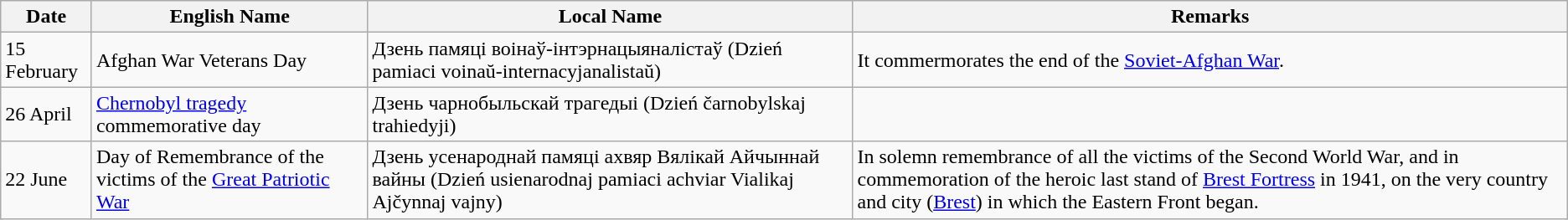<table class="wikitable">
<tr>
<th>Date</th>
<th>English Name</th>
<th>Local Name</th>
<th>Remarks</th>
</tr>
<tr>
<td>15 February</td>
<td>Afghan War Veterans Day</td>
<td>Дзень памяці воінаў-інтэрнацыяналістаў (Dzień pamiaci voinaŭ-internacyjanalistaŭ)</td>
<td>It commermorates the end of the <a href='#'>Soviet-Afghan War</a>.</td>
</tr>
<tr>
<td>26 April</td>
<td><a href='#'>Chernobyl tragedy</a> commemorative day</td>
<td>Дзень чарнобыльскай трагедыі (Dzień čarnobylskaj trahiedyji)</td>
<td></td>
</tr>
<tr>
<td>22 June</td>
<td>Day of Remembrance of the victims of the <a href='#'>Great Patriotic War</a></td>
<td>Дзень усенароднай памяці ахвяр Вялікай Айчыннай вайны (Dzień usienarodnaj pamiaci achviar Vialikaj Ajčynnaj vajny)</td>
<td>In solemn remembrance of all the victims of the Second World War, and in commemoration of the heroic last stand of <a href='#'>Brest Fortress</a> in 1941, on the very country and city (<a href='#'>Brest</a>) in which the Eastern Front began.</td>
</tr>
</table>
